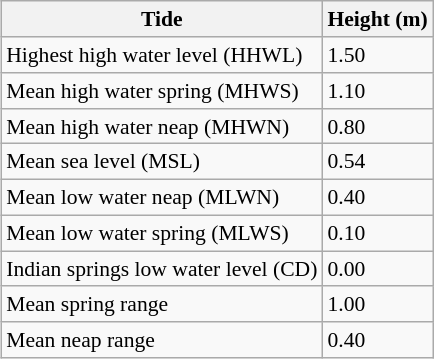<table class="wikitable" style="font-size: 90%" align=right>
<tr>
<th>Tide</th>
<th>Height (m)</th>
</tr>
<tr>
<td>Highest high water level (HHWL)</td>
<td>1.50</td>
</tr>
<tr>
<td>Mean high water spring (MHWS)</td>
<td>1.10</td>
</tr>
<tr>
<td>Mean high water neap (MHWN)</td>
<td>0.80</td>
</tr>
<tr>
<td>Mean sea level (MSL)</td>
<td>0.54</td>
</tr>
<tr>
<td>Mean low water neap (MLWN)</td>
<td>0.40</td>
</tr>
<tr>
<td>Mean low water spring (MLWS)</td>
<td>0.10</td>
</tr>
<tr>
<td>Indian springs low water level (CD)</td>
<td>0.00</td>
</tr>
<tr>
<td>Mean spring range</td>
<td>1.00</td>
</tr>
<tr>
<td>Mean neap range</td>
<td>0.40</td>
</tr>
</table>
